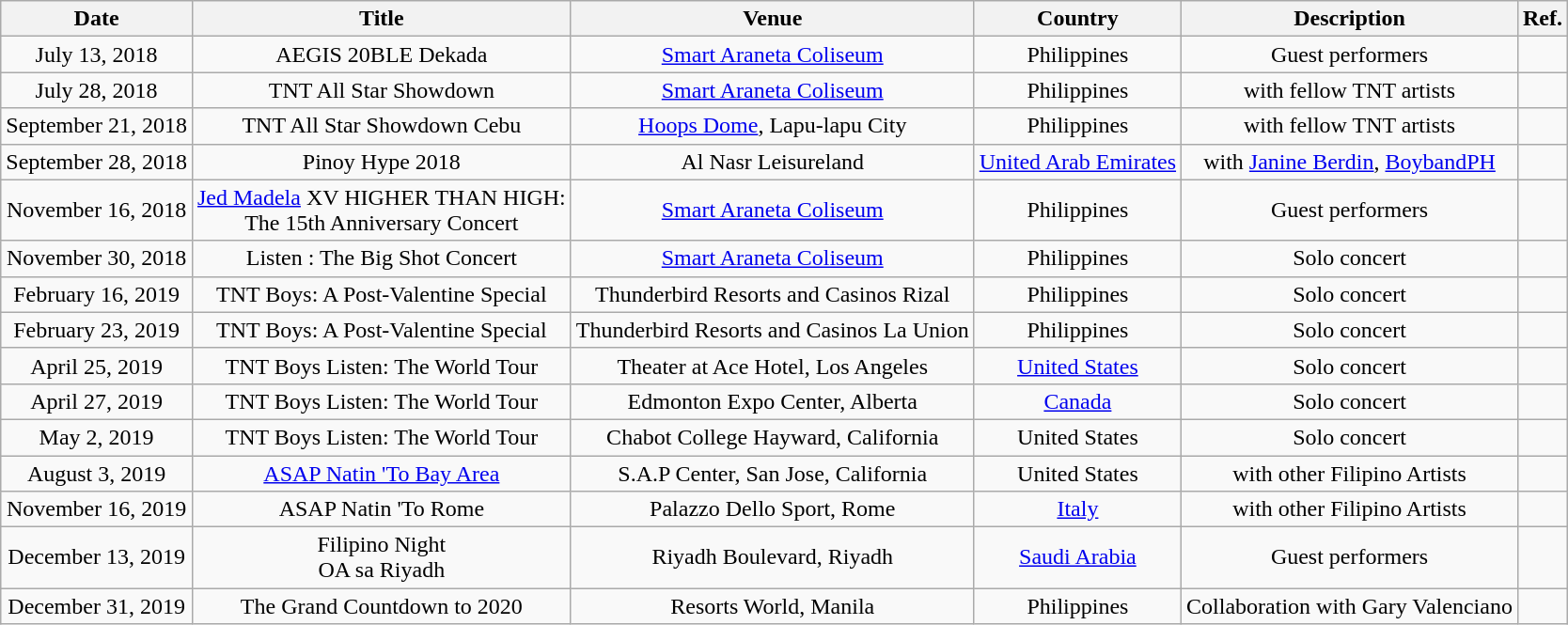<table class="wikitable sortable" style="text-align:center;">
<tr>
<th>Date</th>
<th>Title</th>
<th>Venue</th>
<th>Country</th>
<th>Description</th>
<th>Ref.</th>
</tr>
<tr>
<td>July 13, 2018</td>
<td>AEGIS 20BLE Dekada</td>
<td><a href='#'>Smart Araneta Coliseum</a></td>
<td>Philippines</td>
<td>Guest performers</td>
<td></td>
</tr>
<tr>
<td>July 28, 2018</td>
<td>TNT All Star Showdown</td>
<td><a href='#'>Smart Araneta Coliseum</a></td>
<td>Philippines</td>
<td>with fellow TNT artists</td>
<td></td>
</tr>
<tr>
<td>September 21, 2018</td>
<td>TNT All Star Showdown Cebu</td>
<td><a href='#'>Hoops Dome</a>, Lapu-lapu City</td>
<td>Philippines</td>
<td>with fellow TNT artists</td>
<td></td>
</tr>
<tr>
<td>September 28, 2018</td>
<td>Pinoy Hype 2018</td>
<td>Al Nasr Leisureland</td>
<td><a href='#'>United Arab Emirates</a></td>
<td>with <a href='#'>Janine Berdin</a>, <a href='#'>BoybandPH</a></td>
<td></td>
</tr>
<tr>
<td>November 16, 2018</td>
<td><a href='#'>Jed Madela</a> XV HIGHER THAN HIGH:<br>The 15th Anniversary Concert</td>
<td><a href='#'>Smart Araneta Coliseum</a></td>
<td>Philippines</td>
<td>Guest performers</td>
<td></td>
</tr>
<tr>
<td>November 30, 2018</td>
<td>Listen : The Big Shot Concert</td>
<td><a href='#'>Smart Araneta Coliseum</a></td>
<td>Philippines</td>
<td>Solo concert</td>
<td></td>
</tr>
<tr>
<td>February 16, 2019</td>
<td>TNT Boys: A Post-Valentine Special</td>
<td>Thunderbird Resorts and Casinos Rizal</td>
<td>Philippines</td>
<td>Solo concert</td>
<td></td>
</tr>
<tr>
<td>February 23, 2019</td>
<td>TNT Boys: A Post-Valentine Special</td>
<td>Thunderbird Resorts and Casinos La Union</td>
<td>Philippines</td>
<td>Solo concert</td>
<td></td>
</tr>
<tr>
<td>April 25, 2019</td>
<td>TNT Boys Listen: The World Tour</td>
<td>Theater at Ace Hotel, Los Angeles</td>
<td><a href='#'>United States</a></td>
<td>Solo concert</td>
<td></td>
</tr>
<tr>
<td>April 27, 2019</td>
<td>TNT Boys Listen: The World Tour</td>
<td>Edmonton Expo Center, Alberta</td>
<td><a href='#'>Canada</a></td>
<td>Solo concert</td>
<td></td>
</tr>
<tr>
<td>May 2, 2019</td>
<td>TNT Boys Listen: The World Tour</td>
<td>Chabot College Hayward, California</td>
<td>United States</td>
<td>Solo concert</td>
<td></td>
</tr>
<tr>
<td>August 3, 2019</td>
<td><a href='#'>ASAP Natin 'To Bay Area</a></td>
<td>S.A.P Center, San Jose, California</td>
<td>United States</td>
<td>with other Filipino Artists</td>
<td></td>
</tr>
<tr>
<td>November 16, 2019</td>
<td>ASAP Natin 'To Rome</td>
<td>Palazzo Dello Sport, Rome</td>
<td><a href='#'>Italy</a></td>
<td>with other Filipino Artists</td>
<td></td>
</tr>
<tr>
<td>December 13, 2019</td>
<td>Filipino Night<br>OA sa Riyadh</td>
<td>Riyadh Boulevard, Riyadh</td>
<td><a href='#'>Saudi Arabia</a></td>
<td>Guest performers</td>
<td></td>
</tr>
<tr>
<td>December 31, 2019</td>
<td>The Grand Countdown to 2020</td>
<td>Resorts World, Manila</td>
<td>Philippines</td>
<td>Collaboration with Gary Valenciano</td>
<td></td>
</tr>
</table>
